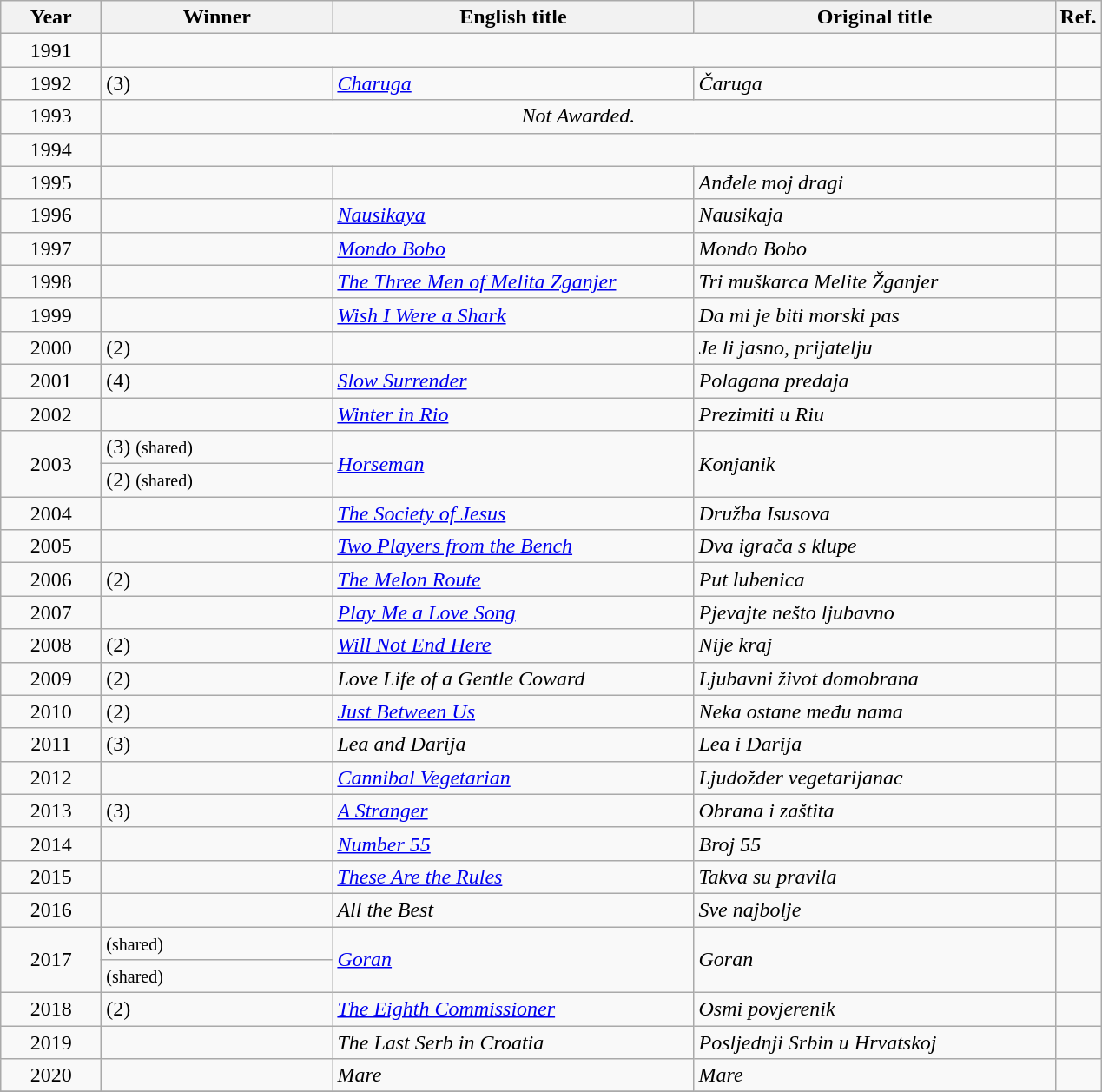<table class="wikitable sortable">
<tr>
<th width="70"><strong>Year</strong></th>
<th width="170"><strong>Winner</strong></th>
<th width="270"><strong>English title</strong></th>
<th width="270"><strong>Original title</strong></th>
<th wodth="70"><strong>Ref.</strong></th>
</tr>
<tr>
<td style="text-align:center;">1991</td>
<td colspan="3"></td>
<td style="text-align:center;"></td>
</tr>
<tr>
<td style="text-align:center;">1992</td>
<td> (3)</td>
<td><em><a href='#'>Charuga</a></em></td>
<td><em>Čaruga</em></td>
<td style="text-align:center;"></td>
</tr>
<tr>
<td style="text-align:center;">1993</td>
<td colspan=3 style="text-align:center;"><em>Not Awarded.</em></td>
<td style="text-align:center;"></td>
</tr>
<tr>
<td style="text-align:center;">1994</td>
<td colspan="3"></td>
<td style="text-align:center;"></td>
</tr>
<tr>
<td style="text-align:center;">1995</td>
<td></td>
<td></td>
<td><em>Anđele moj dragi</em></td>
<td style="text-align:center;"></td>
</tr>
<tr>
<td style="text-align:center;">1996</td>
<td></td>
<td><em><a href='#'>Nausikaya</a></em></td>
<td><em>Nausikaja</em></td>
<td style="text-align:center;"></td>
</tr>
<tr>
<td style="text-align:center;">1997</td>
<td></td>
<td><em><a href='#'>Mondo Bobo</a></em></td>
<td><em>Mondo Bobo</em></td>
<td style="text-align:center;"></td>
</tr>
<tr>
<td style="text-align:center;">1998</td>
<td></td>
<td><em><a href='#'>The Three Men of Melita Zganjer</a></em></td>
<td><em>Tri muškarca Melite Žganjer</em></td>
<td style="text-align:center;"></td>
</tr>
<tr>
<td style="text-align:center;">1999</td>
<td></td>
<td><em><a href='#'>Wish I Were a Shark</a></em></td>
<td><em>Da mi je biti morski pas</em></td>
<td style="text-align:center;"></td>
</tr>
<tr>
<td style="text-align:center;">2000</td>
<td> (2)</td>
<td></td>
<td><em>Je li jasno, prijatelju</em></td>
<td style="text-align:center;"></td>
</tr>
<tr>
<td style="text-align:center;">2001</td>
<td> (4)</td>
<td><em><a href='#'>Slow Surrender</a></em></td>
<td><em>Polagana predaja</em></td>
<td style="text-align:center;"></td>
</tr>
<tr>
<td style="text-align:center;">2002</td>
<td></td>
<td><em><a href='#'>Winter in Rio</a></em></td>
<td><em>Prezimiti u Riu</em></td>
<td style="text-align:center;"></td>
</tr>
<tr>
<td style="text-align:center;" rowspan=2>2003</td>
<td> (3) <small>(shared)</small></td>
<td rowspan=2><em><a href='#'>Horseman</a></em></td>
<td rowspan=2><em>Konjanik</em></td>
<td style="text-align:center;" rowspan=2></td>
</tr>
<tr>
<td> (2) <small>(shared)</small></td>
</tr>
<tr>
<td style="text-align:center;">2004</td>
<td></td>
<td><em><a href='#'>The Society of Jesus</a></em></td>
<td><em>Družba Isusova</em></td>
<td style="text-align:center;"></td>
</tr>
<tr>
<td style="text-align:center;">2005</td>
<td></td>
<td><em><a href='#'>Two Players from the Bench</a></em></td>
<td><em>Dva igrača s klupe</em></td>
<td style="text-align:center;"></td>
</tr>
<tr>
<td style="text-align:center;">2006</td>
<td> (2)</td>
<td><em><a href='#'>The Melon Route</a></em></td>
<td><em>Put lubenica</em></td>
<td style="text-align:center;"></td>
</tr>
<tr>
<td style="text-align:center;">2007</td>
<td></td>
<td><em><a href='#'>Play Me a Love Song</a></em></td>
<td><em>Pjevajte nešto ljubavno</em></td>
<td style="text-align:center;"></td>
</tr>
<tr>
<td style="text-align:center;">2008</td>
<td> (2)</td>
<td><em><a href='#'>Will Not End Here</a></em></td>
<td><em>Nije kraj</em></td>
<td style="text-align:center;"></td>
</tr>
<tr>
<td style="text-align:center;">2009</td>
<td> (2)</td>
<td><em>Love Life of a Gentle Coward</em></td>
<td><em>Ljubavni život domobrana</em></td>
<td style="text-align:center;"></td>
</tr>
<tr>
<td style="text-align:center;">2010</td>
<td> (2)</td>
<td><em><a href='#'>Just Between Us</a></em></td>
<td><em>Neka ostane među nama</em></td>
<td style="text-align:center;"></td>
</tr>
<tr>
<td style="text-align:center;">2011</td>
<td> (3)</td>
<td><em>Lea and Darija</em></td>
<td><em>Lea i Darija</em></td>
<td style="text-align:center;"></td>
</tr>
<tr>
<td style="text-align:center;">2012</td>
<td></td>
<td><em><a href='#'>Cannibal Vegetarian</a></em></td>
<td><em>Ljudožder vegetarijanac</em></td>
<td style="text-align:center;"></td>
</tr>
<tr>
<td style="text-align:center;">2013</td>
<td> (3)</td>
<td><em><a href='#'>A Stranger</a></em></td>
<td><em>Obrana i zaštita</em></td>
<td style="text-align:center;"></td>
</tr>
<tr>
<td style="text-align:center;">2014</td>
<td></td>
<td><em><a href='#'>Number 55</a></em></td>
<td><em>Broj 55</em></td>
<td style="text-align:center;"></td>
</tr>
<tr>
<td style="text-align:center;">2015</td>
<td></td>
<td><em><a href='#'>These Are the Rules</a></em></td>
<td><em>Takva su pravila</em></td>
<td style="text-align:center;"></td>
</tr>
<tr>
<td style="text-align:center;">2016</td>
<td></td>
<td><em>All the Best</em></td>
<td><em>Sve najbolje</em></td>
<td style="text-align:center;"></td>
</tr>
<tr>
<td style="text-align:center;" rowspan=2>2017</td>
<td> <small>(shared)</small></td>
<td rowspan=2><em><a href='#'>Goran</a></em></td>
<td rowspan=2><em>Goran</em></td>
<td style="text-align:center;" rowspan=2></td>
</tr>
<tr>
<td> <small>(shared)</small></td>
</tr>
<tr>
<td style="text-align:center;">2018</td>
<td> (2)</td>
<td><em><a href='#'>The Eighth Commissioner</a></em></td>
<td><em>Osmi povjerenik</em></td>
<td style="text-align:center;"></td>
</tr>
<tr>
<td style="text-align:center;">2019</td>
<td></td>
<td><em>The Last Serb in Croatia</em></td>
<td><em>Posljednji Srbin u Hrvatskoj</em></td>
<td style="text-align:center;"></td>
</tr>
<tr>
<td style="text-align:center;">2020</td>
<td></td>
<td><em>Mare</em></td>
<td><em>Mare</em></td>
<td style="text-align:center;"></td>
</tr>
<tr>
</tr>
</table>
